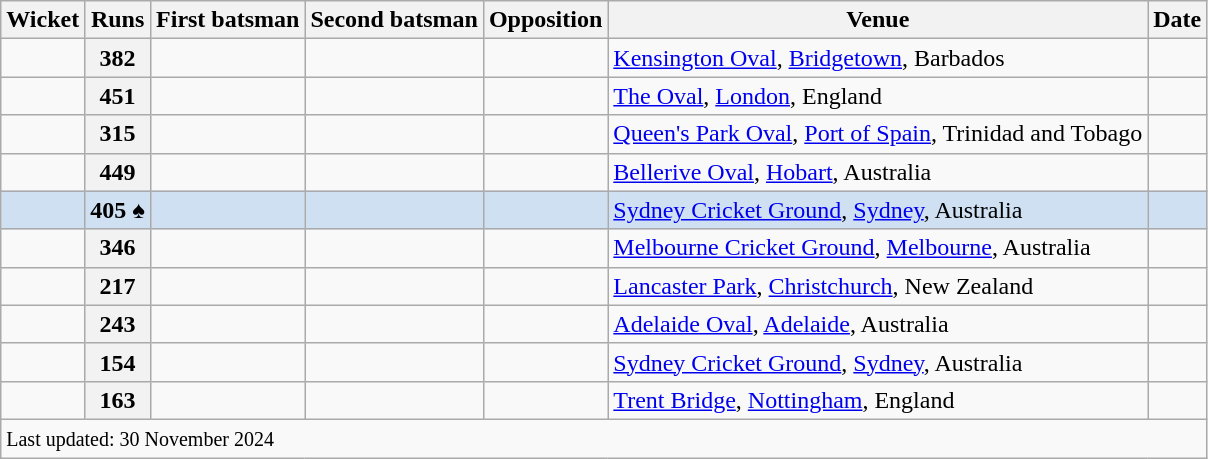<table class="wikitable plainrowheaders sortable">
<tr>
<th scope=col>Wicket</th>
<th scope=col>Runs</th>
<th scope=col>First batsman</th>
<th scope=col>Second batsman</th>
<th scope=col>Opposition</th>
<th scope=col>Venue</th>
<th scope=col>Date</th>
</tr>
<tr>
<td align=center></td>
<th scope=row style=text-align:center;>382</th>
<td></td>
<td></td>
<td></td>
<td><a href='#'>Kensington Oval</a>, <a href='#'>Bridgetown</a>, Barbados</td>
<td><a href='#'></a></td>
</tr>
<tr>
<td align=center></td>
<th scope=row style=text-align:center;>451</th>
<td></td>
<td></td>
<td></td>
<td><a href='#'>The Oval</a>, <a href='#'>London</a>, England</td>
<td><a href='#'></a></td>
</tr>
<tr>
<td align=center></td>
<th scope=row style=text-align:center;>315</th>
<td></td>
<td></td>
<td></td>
<td><a href='#'>Queen's Park Oval</a>, <a href='#'>Port of Spain</a>, Trinidad and Tobago</td>
<td><a href='#'></a></td>
</tr>
<tr>
<td align=center></td>
<th scope=row style=text-align:center;>449</th>
<td></td>
<td> </td>
<td></td>
<td><a href='#'>Bellerive Oval</a>, <a href='#'>Hobart</a>, Australia</td>
<td><a href='#'></a></td>
</tr>
<tr bgcolor=#cee0f2>
<td align=center></td>
<th scope=row style="background:#cee0f2; text-align:center;">405 ♠</th>
<td></td>
<td></td>
<td></td>
<td><a href='#'>Sydney Cricket Ground</a>, <a href='#'>Sydney</a>, Australia</td>
<td><a href='#'></a></td>
</tr>
<tr>
<td align=center></td>
<th scope=row style=text-align:center;>346</th>
<td></td>
<td></td>
<td></td>
<td><a href='#'>Melbourne Cricket Ground</a>, <a href='#'>Melbourne</a>, Australia</td>
<td><a href='#'></a></td>
</tr>
<tr>
<td align=center></td>
<th scope=row style=text-align:center;>217</th>
<td></td>
<td></td>
<td></td>
<td><a href='#'>Lancaster Park</a>, <a href='#'>Christchurch</a>, New Zealand</td>
<td><a href='#'></a></td>
</tr>
<tr>
<td align=center></td>
<th scope=row style=text-align:center;>243</th>
<td></td>
<td></td>
<td></td>
<td><a href='#'>Adelaide Oval</a>, <a href='#'>Adelaide</a>, Australia</td>
<td><a href='#'></a></td>
</tr>
<tr>
<td align=center></td>
<th scope=row style=text-align:center;>154</th>
<td></td>
<td></td>
<td></td>
<td><a href='#'>Sydney Cricket Ground</a>, <a href='#'>Sydney</a>, Australia</td>
<td><a href='#'></a></td>
</tr>
<tr>
<td align=center></td>
<th scope=row style=text-align:center;>163</th>
<td></td>
<td> </td>
<td></td>
<td><a href='#'>Trent Bridge</a>, <a href='#'>Nottingham</a>, England</td>
<td><a href='#'></a></td>
</tr>
<tr class=sortbottom>
<td colspan=7><small>Last updated: 30 November 2024</small></td>
</tr>
</table>
